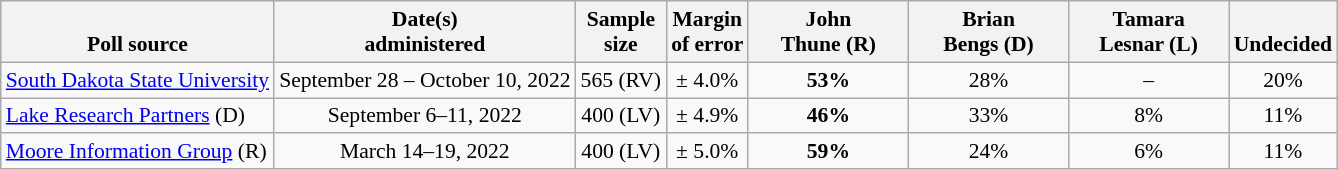<table class="wikitable" style="font-size:90%;text-align:center;">
<tr valign=bottom>
<th>Poll source</th>
<th>Date(s)<br>administered</th>
<th>Sample<br>size</th>
<th>Margin<br>of error</th>
<th style="width:100px;">John<br>Thune (R)</th>
<th style="width:100px;">Brian<br>Bengs (D)</th>
<th style="width:100px;">Tamara<br>Lesnar (L)</th>
<th>Undecided</th>
</tr>
<tr>
<td style="text-align:left;"><a href='#'>South Dakota State University</a></td>
<td>September 28 – October 10, 2022</td>
<td>565 (RV)</td>
<td>± 4.0%</td>
<td><strong>53%</strong></td>
<td>28%</td>
<td>–</td>
<td>20%</td>
</tr>
<tr>
<td style="text-align:left;"><a href='#'>Lake Research Partners</a> (D)</td>
<td>September 6–11, 2022</td>
<td>400 (LV)</td>
<td>± 4.9%</td>
<td><strong>46%</strong></td>
<td>33%</td>
<td>8%</td>
<td>11%</td>
</tr>
<tr>
<td style="text-align:left;"><a href='#'>Moore Information Group</a> (R)</td>
<td>March 14–19, 2022</td>
<td>400 (LV)</td>
<td>± 5.0%</td>
<td><strong>59%</strong></td>
<td>24%</td>
<td>6%</td>
<td>11%</td>
</tr>
</table>
